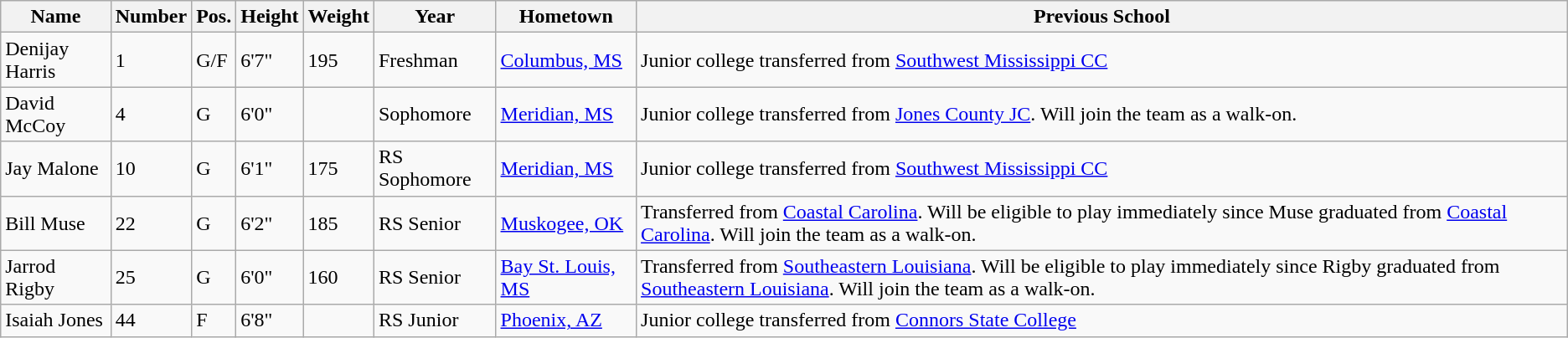<table class="wikitable sortable" border="1">
<tr>
<th>Name</th>
<th>Number</th>
<th>Pos.</th>
<th>Height</th>
<th>Weight</th>
<th>Year</th>
<th>Hometown</th>
<th class="unsortable">Previous School</th>
</tr>
<tr>
<td>Denijay Harris</td>
<td>1</td>
<td>G/F</td>
<td>6'7"</td>
<td>195</td>
<td>Freshman</td>
<td><a href='#'>Columbus, MS</a></td>
<td>Junior college transferred from <a href='#'>Southwest Mississippi CC</a></td>
</tr>
<tr>
<td>David McCoy</td>
<td>4</td>
<td>G</td>
<td>6'0"</td>
<td></td>
<td>Sophomore</td>
<td><a href='#'>Meridian, MS</a></td>
<td>Junior college transferred from <a href='#'>Jones County JC</a>. Will join the team as a walk-on.</td>
</tr>
<tr>
<td>Jay Malone</td>
<td>10</td>
<td>G</td>
<td>6'1"</td>
<td>175</td>
<td>RS Sophomore</td>
<td><a href='#'>Meridian, MS</a></td>
<td>Junior college transferred from <a href='#'>Southwest Mississippi CC</a></td>
</tr>
<tr>
<td>Bill Muse</td>
<td>22</td>
<td>G</td>
<td>6'2"</td>
<td>185</td>
<td>RS Senior</td>
<td><a href='#'>Muskogee, OK</a></td>
<td>Transferred from <a href='#'>Coastal Carolina</a>. Will be eligible to play immediately since Muse graduated from <a href='#'>Coastal Carolina</a>. Will join the team as a walk-on.</td>
</tr>
<tr>
<td>Jarrod Rigby</td>
<td>25</td>
<td>G</td>
<td>6'0"</td>
<td>160</td>
<td>RS Senior</td>
<td><a href='#'>Bay St. Louis, MS</a></td>
<td>Transferred from <a href='#'>Southeastern Louisiana</a>. Will be eligible to play immediately since Rigby graduated from <a href='#'>Southeastern Louisiana</a>. Will join the team as a walk-on.</td>
</tr>
<tr>
<td>Isaiah Jones</td>
<td>44</td>
<td>F</td>
<td>6'8"</td>
<td></td>
<td>RS Junior</td>
<td><a href='#'>Phoenix, AZ</a></td>
<td>Junior college transferred from <a href='#'>Connors State College</a></td>
</tr>
</table>
